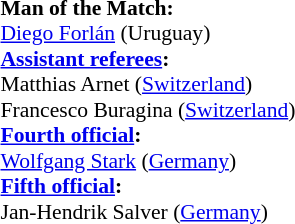<table width=50% style="font-size: 90%">
<tr>
<td><br><strong>Man of the Match:</strong>
<br><a href='#'>Diego Forlán</a> (Uruguay)<br><strong><a href='#'>Assistant referees</a>:</strong>
<br>Matthias Arnet (<a href='#'>Switzerland</a>)
<br>Francesco Buragina (<a href='#'>Switzerland</a>)
<br><strong><a href='#'>Fourth official</a>:</strong>
<br><a href='#'>Wolfgang Stark</a> (<a href='#'>Germany</a>)
<br><strong><a href='#'>Fifth official</a>:</strong>
<br>Jan-Hendrik Salver (<a href='#'>Germany</a>)</td>
</tr>
</table>
